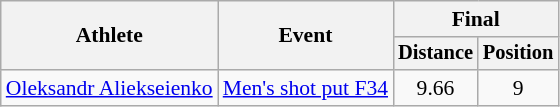<table class=wikitable style="font-size:90%">
<tr>
<th rowspan="2">Athlete</th>
<th rowspan="2">Event</th>
<th colspan="2">Final</th>
</tr>
<tr style="font-size:95%">
<th>Distance</th>
<th>Position</th>
</tr>
<tr align=center>
<td align=left><a href='#'>Oleksandr Aliekseienko</a></td>
<td align=left><a href='#'>Men's shot put F34</a></td>
<td>9.66 <strong></strong></td>
<td>9</td>
</tr>
</table>
